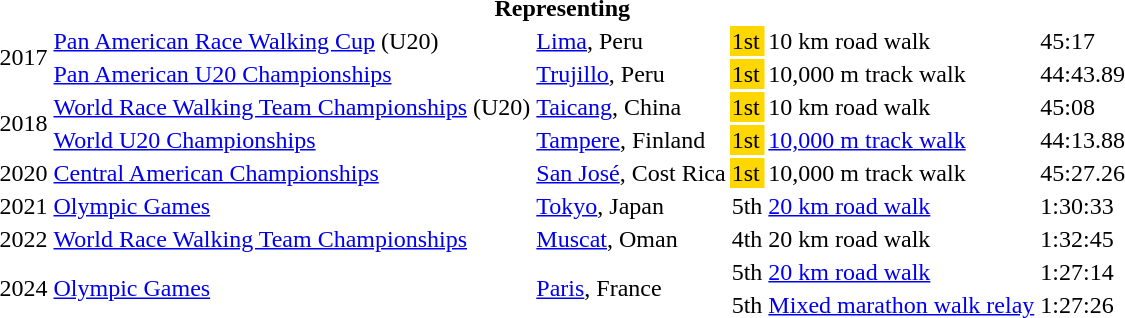<table>
<tr>
<th colspan="6">Representing </th>
</tr>
<tr>
<td rowspan=2>2017</td>
<td><a href='#'>Pan American Race Walking Cup</a> (U20)</td>
<td><a href='#'>Lima</a>, Peru</td>
<td bgcolor=gold>1st</td>
<td>10 km road walk</td>
<td>45:17</td>
</tr>
<tr>
<td><a href='#'>Pan American U20 Championships</a></td>
<td><a href='#'>Trujillo</a>, Peru</td>
<td bgcolor=gold>1st</td>
<td>10,000 m track walk</td>
<td>44:43.89</td>
</tr>
<tr>
<td rowspan=2>2018</td>
<td><a href='#'>World Race Walking Team Championships</a> (U20)</td>
<td><a href='#'>Taicang</a>, China</td>
<td bgcolor=gold>1st</td>
<td>10 km road walk</td>
<td>45:08</td>
</tr>
<tr>
<td><a href='#'>World U20 Championships</a></td>
<td><a href='#'>Tampere</a>, Finland</td>
<td bgcolor=gold>1st</td>
<td><a href='#'>10,000 m track walk</a></td>
<td>44:13.88</td>
</tr>
<tr>
<td>2020</td>
<td><a href='#'>Central American Championships</a></td>
<td><a href='#'>San José</a>, Cost Rica</td>
<td bgcolor=gold>1st</td>
<td>10,000 m track walk</td>
<td>45:27.26</td>
</tr>
<tr>
<td>2021</td>
<td><a href='#'>Olympic Games</a></td>
<td><a href='#'>Tokyo</a>, Japan</td>
<td>5th</td>
<td><a href='#'>20 km road walk</a></td>
<td>1:30:33</td>
</tr>
<tr>
<td>2022</td>
<td><a href='#'>World Race Walking Team Championships</a></td>
<td><a href='#'>Muscat</a>, Oman</td>
<td>4th</td>
<td>20 km road walk</td>
<td>1:32:45</td>
</tr>
<tr>
<td rowspan=2>2024</td>
<td rowspan=2><a href='#'>Olympic Games</a></td>
<td rowspan=2><a href='#'>Paris</a>, France</td>
<td>5th</td>
<td><a href='#'>20 km road walk</a></td>
<td>1:27:14</td>
</tr>
<tr>
<td>5th</td>
<td><a href='#'>Mixed marathon walk relay</a></td>
<td>1:27:26</td>
</tr>
<tr>
</tr>
</table>
